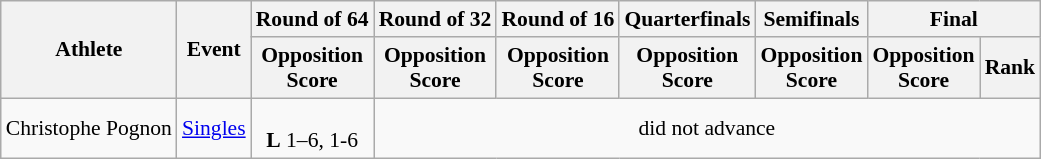<table class="wikitable" border="1" style="font-size:90%">
<tr>
<th rowspan=2>Athlete</th>
<th rowspan=2>Event</th>
<th>Round of 64</th>
<th>Round of 32</th>
<th>Round of 16</th>
<th>Quarterfinals</th>
<th>Semifinals</th>
<th colspan=2>Final</th>
</tr>
<tr>
<th>Opposition<br>Score</th>
<th>Opposition<br>Score</th>
<th>Opposition<br>Score</th>
<th>Opposition<br>Score</th>
<th>Opposition<br>Score</th>
<th>Opposition<br>Score</th>
<th>Rank</th>
</tr>
<tr>
<td>Christophe Pognon</td>
<td><a href='#'>Singles</a></td>
<td align=center><br><strong>L</strong> 1–6, 1-6</td>
<td align=center colspan=6>did not advance</td>
</tr>
</table>
